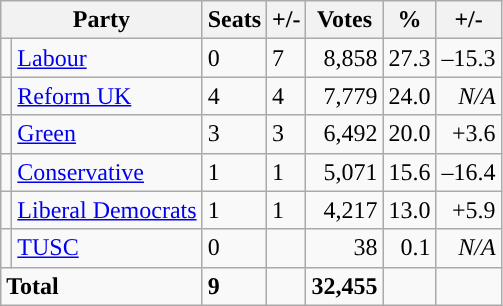<table class="wikitable sortable">
<tr>
<th colspan="2">Party</th>
<th>Seats</th>
<th>+/-</th>
<th>Votes</th>
<th>%</th>
<th>+/-</th>
</tr>
<tr>
<td style="background-color: "></td>
<td><a href='#'>Labour</a></td>
<td>0</td>
<td> 7</td>
<td style="text-align:right;">8,858</td>
<td style="text-align:right;">27.3</td>
<td style="text-align:right;">–15.3</td>
</tr>
<tr>
<td style="background-color: "></td>
<td><a href='#'>Reform UK</a></td>
<td>4</td>
<td> 4</td>
<td style="text-align:right;">7,779</td>
<td style="text-align:right;">24.0</td>
<td style="text-align:right;"><em>N/A</em></td>
</tr>
<tr>
<td style="background-color: "></td>
<td><a href='#'>Green</a></td>
<td>3</td>
<td> 3</td>
<td style="text-align:right;">6,492</td>
<td style="text-align:right;">20.0</td>
<td style="text-align:right;">+3.6</td>
</tr>
<tr>
<td style="background-color: "></td>
<td><a href='#'>Conservative</a></td>
<td>1</td>
<td> 1</td>
<td style="text-align:right;">5,071</td>
<td style="text-align:right;">15.6</td>
<td style="text-align:right;">–16.4</td>
</tr>
<tr>
<td style="background-color: "></td>
<td><a href='#'>Liberal Democrats</a></td>
<td>1</td>
<td> 1</td>
<td style="text-align:right;">4,217</td>
<td style="text-align:right;">13.0</td>
<td style="text-align:right;">+5.9</td>
</tr>
<tr>
<td style="background-color: "></td>
<td><a href='#'>TUSC</a></td>
<td>0</td>
<td></td>
<td style="text-align:right;">38</td>
<td style="text-align:right;">0.1</td>
<td style="text-align:right;"><em>N/A</em></td>
</tr>
<tr>
<td colspan="2"><strong>Total</strong></td>
<td><strong>9</strong></td>
<td></td>
<td style="text-align:right;"><strong>32,455</strong></td>
<td style="text-align:right;"></td>
<td style="text-align:right;"></td>
</tr>
</table>
